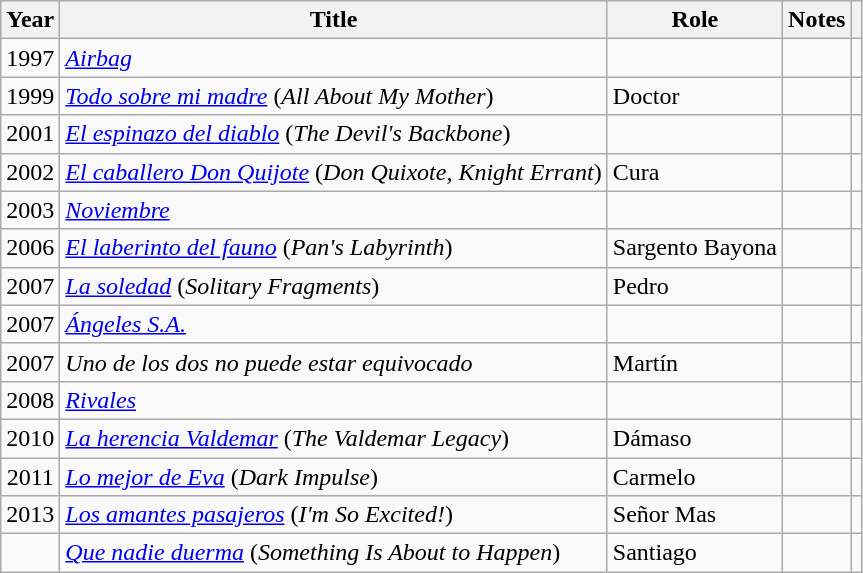<table class="wikitable sortable">
<tr>
<th>Year</th>
<th>Title</th>
<th>Role</th>
<th class="unsortable">Notes</th>
<th></th>
</tr>
<tr>
<td align = "center">1997</td>
<td><em><a href='#'>Airbag</a></em></td>
<td></td>
<td></td>
<td align = "center"></td>
</tr>
<tr>
<td align = "center">1999</td>
<td><em><a href='#'>Todo sobre mi madre</a></em> (<em>All About My Mother</em>)</td>
<td>Doctor</td>
<td></td>
<td align = "center"></td>
</tr>
<tr>
<td align = "center">2001</td>
<td><em><a href='#'>El espinazo del diablo</a></em> (<em>The Devil's Backbone</em>)</td>
<td></td>
<td></td>
<td align = "center"></td>
</tr>
<tr>
<td align = "center">2002</td>
<td><em><a href='#'>El caballero Don Quijote</a></em> (<em>Don Quixote, Knight Errant</em>)</td>
<td>Cura</td>
<td></td>
<td align = "center"></td>
</tr>
<tr>
<td align = "center">2003</td>
<td><em><a href='#'>Noviembre</a></em></td>
<td></td>
<td></td>
<td align = "center"></td>
</tr>
<tr>
<td align = "center">2006</td>
<td><em><a href='#'>El laberinto del fauno</a></em> (<em>Pan's Labyrinth</em>)</td>
<td>Sargento Bayona</td>
<td></td>
<td align = "center"></td>
</tr>
<tr>
<td align = "center">2007</td>
<td><em><a href='#'>La soledad</a></em> (<em>Solitary Fragments</em>)</td>
<td>Pedro</td>
<td></td>
<td align = "center"></td>
</tr>
<tr>
<td align = "center">2007</td>
<td><em><a href='#'>Ángeles S.A.</a></em></td>
<td></td>
<td></td>
<td align = "center"></td>
</tr>
<tr>
<td align = "center">2007</td>
<td><em>Uno de los dos no puede estar equivocado</em></td>
<td>Martín</td>
<td></td>
<td align = "center"></td>
</tr>
<tr>
<td align = "center">2008</td>
<td><em><a href='#'>Rivales</a></em></td>
<td></td>
<td></td>
<td align = "center"></td>
</tr>
<tr>
<td align = "center">2010</td>
<td><em><a href='#'>La herencia Valdemar</a></em> (<em>The Valdemar Legacy</em>)</td>
<td>Dámaso</td>
<td></td>
<td align = "center"></td>
</tr>
<tr>
<td align = "center">2011</td>
<td><em><a href='#'>Lo mejor de Eva</a></em> (<em>Dark Impulse</em>)</td>
<td>Carmelo</td>
<td></td>
<td align = "center"></td>
</tr>
<tr>
<td align = "center">2013</td>
<td><em><a href='#'>Los amantes pasajeros</a></em> (<em>I'm So Excited!</em>)</td>
<td>Señor Mas</td>
<td></td>
<td align = "center"></td>
</tr>
<tr>
<td></td>
<td><em><a href='#'>Que nadie duerma</a></em> (<em>Something Is About to Happen</em>)</td>
<td>Santiago</td>
<td></td>
<td></td>
</tr>
</table>
